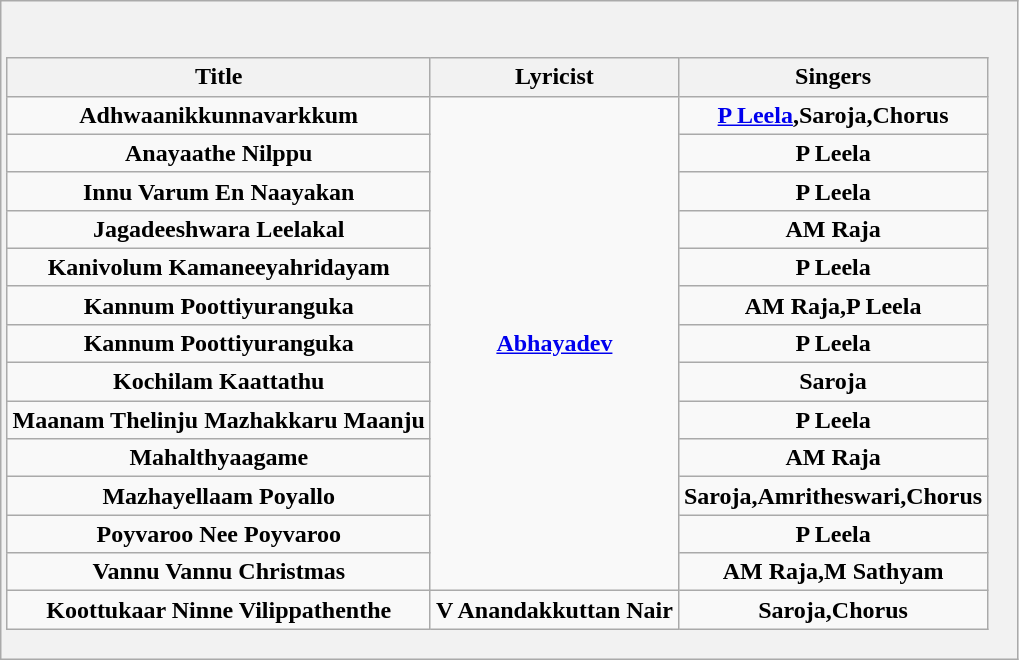<table class="wikitable sortable">
<tr>
<th><br><table class="wikitable sortable">
<tr>
<th><strong>Title</strong></th>
<th><strong>Lyricist</strong></th>
<th><strong>Singers</strong></th>
</tr>
<tr>
<td>Adhwaanikkunnavarkkum</td>
<td rowspan="13"><a href='#'>Abhayadev</a></td>
<td><a href='#'>P Leela</a>,Saroja,Chorus</td>
</tr>
<tr>
<td>Anayaathe Nilppu</td>
<td>P Leela</td>
</tr>
<tr>
<td>Innu Varum En Naayakan</td>
<td>P Leela</td>
</tr>
<tr>
<td>Jagadeeshwara Leelakal</td>
<td>AM Raja</td>
</tr>
<tr>
<td>Kanivolum Kamaneeyahridayam</td>
<td>P Leela</td>
</tr>
<tr>
<td>Kannum Poottiyuranguka</td>
<td>AM Raja,P Leela</td>
</tr>
<tr>
<td>Kannum Poottiyuranguka</td>
<td>P Leela</td>
</tr>
<tr>
<td>Kochilam Kaattathu</td>
<td>Saroja</td>
</tr>
<tr>
<td>Maanam Thelinju Mazhakkaru Maanju</td>
<td>P Leela</td>
</tr>
<tr>
<td>Mahalthyaagame</td>
<td>AM Raja</td>
</tr>
<tr>
<td>Mazhayellaam Poyallo</td>
<td>Saroja,Amritheswari,Chorus</td>
</tr>
<tr>
<td>Poyvaroo Nee Poyvaroo</td>
<td>P Leela</td>
</tr>
<tr>
<td>Vannu Vannu Christmas</td>
<td>AM Raja,M Sathyam</td>
</tr>
<tr>
<td>Koottukaar Ninne Vilippathenthe</td>
<td>V Anandakkuttan Nair</td>
<td>Saroja,Chorus</td>
</tr>
</table>
</th>
</tr>
</table>
